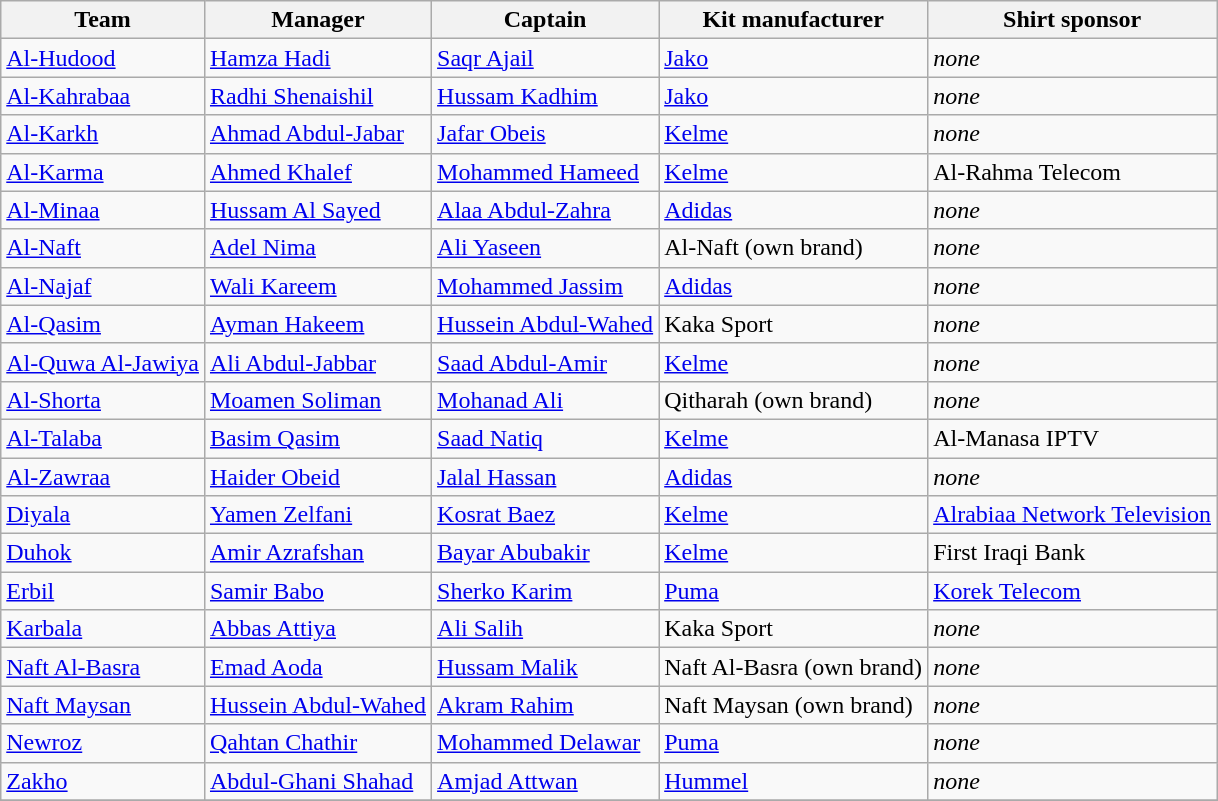<table class="wikitable sortable">
<tr>
<th>Team</th>
<th>Manager</th>
<th>Captain</th>
<th>Kit manufacturer</th>
<th>Shirt sponsor</th>
</tr>
<tr>
<td><a href='#'>Al-Hudood</a></td>
<td> <a href='#'>Hamza Hadi</a></td>
<td> <a href='#'>Saqr Ajail</a></td>
<td> <a href='#'>Jako</a></td>
<td><em>none</em></td>
</tr>
<tr>
<td><a href='#'>Al-Kahrabaa</a></td>
<td> <a href='#'>Radhi Shenaishil</a></td>
<td> <a href='#'>Hussam Kadhim</a></td>
<td> <a href='#'>Jako</a></td>
<td><em>none</em></td>
</tr>
<tr>
<td><a href='#'>Al-Karkh</a></td>
<td> <a href='#'>Ahmad Abdul-Jabar</a></td>
<td> <a href='#'>Jafar Obeis</a></td>
<td> <a href='#'>Kelme</a></td>
<td><em>none</em></td>
</tr>
<tr>
<td><a href='#'>Al-Karma</a></td>
<td> <a href='#'>Ahmed Khalef</a></td>
<td> <a href='#'>Mohammed Hameed</a></td>
<td> <a href='#'>Kelme</a></td>
<td>Al-Rahma Telecom</td>
</tr>
<tr>
<td><a href='#'>Al-Minaa</a></td>
<td> <a href='#'>Hussam Al Sayed</a></td>
<td> <a href='#'>Alaa Abdul-Zahra</a></td>
<td> <a href='#'>Adidas</a></td>
<td><em>none</em></td>
</tr>
<tr>
<td><a href='#'>Al-Naft</a></td>
<td> <a href='#'>Adel Nima</a></td>
<td> <a href='#'>Ali Yaseen</a></td>
<td> Al-Naft (own brand)</td>
<td><em>none</em></td>
</tr>
<tr>
<td><a href='#'>Al-Najaf</a></td>
<td> <a href='#'>Wali Kareem</a></td>
<td> <a href='#'>Mohammed Jassim</a></td>
<td> <a href='#'>Adidas</a></td>
<td><em>none</em></td>
</tr>
<tr>
<td><a href='#'>Al-Qasim</a></td>
<td> <a href='#'>Ayman Hakeem</a></td>
<td> <a href='#'>Hussein Abdul-Wahed</a></td>
<td>Kaka Sport</td>
<td><em>none</em></td>
</tr>
<tr>
<td><a href='#'>Al-Quwa Al-Jawiya</a></td>
<td> <a href='#'>Ali Abdul-Jabbar</a></td>
<td> <a href='#'>Saad Abdul-Amir</a></td>
<td> <a href='#'>Kelme</a></td>
<td><em>none</em></td>
</tr>
<tr>
<td><a href='#'>Al-Shorta</a></td>
<td> <a href='#'>Moamen Soliman</a></td>
<td> <a href='#'>Mohanad Ali</a></td>
<td> Qitharah (own brand)</td>
<td><em>none</em></td>
</tr>
<tr>
<td><a href='#'>Al-Talaba</a></td>
<td> <a href='#'>Basim Qasim</a></td>
<td> <a href='#'>Saad Natiq</a></td>
<td> <a href='#'>Kelme</a></td>
<td>Al-Manasa IPTV</td>
</tr>
<tr>
<td><a href='#'>Al-Zawraa</a></td>
<td> <a href='#'>Haider Obeid</a></td>
<td> <a href='#'>Jalal Hassan</a></td>
<td> <a href='#'>Adidas</a></td>
<td><em>none</em></td>
</tr>
<tr>
<td><a href='#'>Diyala</a></td>
<td> <a href='#'>Yamen Zelfani</a></td>
<td> <a href='#'>Kosrat Baez</a></td>
<td> <a href='#'>Kelme</a></td>
<td><a href='#'>Alrabiaa Network Television</a></td>
</tr>
<tr>
<td><a href='#'>Duhok</a></td>
<td> <a href='#'>Amir Azrafshan</a></td>
<td> <a href='#'>Bayar Abubakir</a></td>
<td> <a href='#'>Kelme</a></td>
<td>First Iraqi Bank</td>
</tr>
<tr>
<td><a href='#'>Erbil</a></td>
<td> <a href='#'>Samir Babo</a></td>
<td> <a href='#'>Sherko Karim</a></td>
<td> <a href='#'>Puma</a></td>
<td><a href='#'>Korek Telecom</a></td>
</tr>
<tr>
<td><a href='#'>Karbala</a></td>
<td> <a href='#'>Abbas Attiya</a></td>
<td> <a href='#'>Ali Salih</a></td>
<td>Kaka Sport</td>
<td><em>none</em></td>
</tr>
<tr>
<td><a href='#'>Naft Al-Basra</a></td>
<td> <a href='#'>Emad Aoda</a></td>
<td> <a href='#'>Hussam Malik</a></td>
<td> Naft Al-Basra (own brand)</td>
<td><em>none</em></td>
</tr>
<tr>
<td><a href='#'>Naft Maysan</a></td>
<td> <a href='#'>Hussein Abdul-Wahed</a></td>
<td> <a href='#'>Akram Rahim</a></td>
<td> Naft Maysan (own brand)</td>
<td><em>none</em></td>
</tr>
<tr>
<td><a href='#'>Newroz</a></td>
<td> <a href='#'>Qahtan Chathir</a></td>
<td> <a href='#'>Mohammed Delawar</a></td>
<td> <a href='#'>Puma</a></td>
<td><em>none</em></td>
</tr>
<tr>
<td><a href='#'>Zakho</a></td>
<td> <a href='#'>Abdul-Ghani Shahad</a></td>
<td> <a href='#'>Amjad Attwan</a></td>
<td> <a href='#'>Hummel</a></td>
<td><em>none</em></td>
</tr>
<tr>
</tr>
</table>
